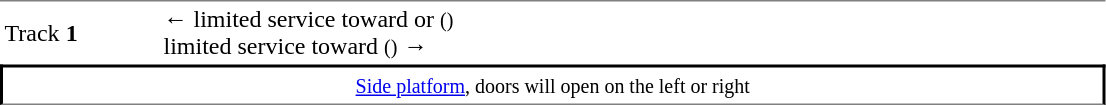<table table border=0 cellspacing=0 cellpadding=3>
<tr>
<td style="border-top:solid 1px gray;" width=100>Track <strong>1</strong></td>
<td style="border-top:solid 1px gray;" width=625>←  limited service toward  or  <small>()</small><br>  limited service toward  <small>()</small> →</td>
</tr>
<tr>
<td style="border-bottom:solid 1px gray;border-top:solid 2px black;border-right:solid 2px black;border-left:solid 2px black;text-align:center;" colspan=2><small><a href='#'>Side platform</a>, doors will open on the left or right</small> </td>
</tr>
</table>
